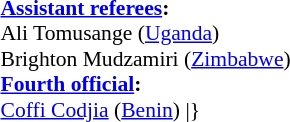<table style="width:100%; font-size:90%;">
<tr>
<td><br><strong><a href='#'>Assistant referees</a>:</strong>
<br>Ali Tomusange (<a href='#'>Uganda</a>)
<br>Brighton Mudzamiri (<a href='#'>Zimbabwe</a>)
<br><strong><a href='#'>Fourth official</a>:</strong>
<br><a href='#'>Coffi Codjia</a> (<a href='#'>Benin</a>)
<includeonly>|}</includeonly></td>
</tr>
</table>
